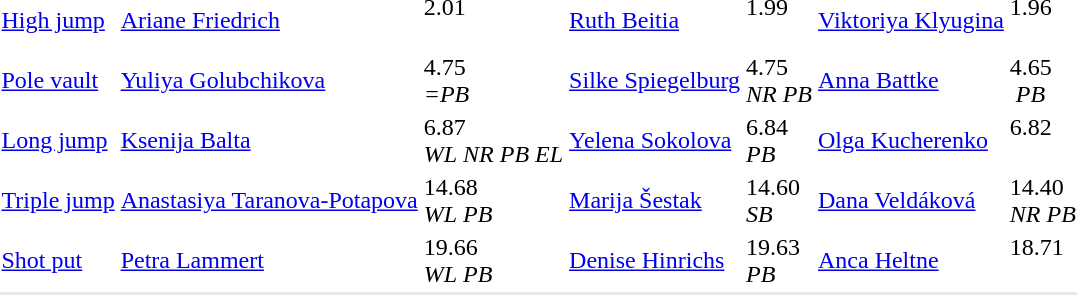<table>
<tr>
<td><a href='#'>High jump</a><br></td>
<td><a href='#'>Ariane Friedrich</a><br></td>
<td>2.01<br> </td>
<td><a href='#'>Ruth Beitia</a><br></td>
<td>1.99<br> </td>
<td><a href='#'>Viktoriya Klyugina</a><br></td>
<td>1.96<br> </td>
</tr>
<tr>
<td><a href='#'>Pole vault</a><br></td>
<td><a href='#'>Yuliya Golubchikova</a><br></td>
<td>4.75<br><em>=PB</em></td>
<td><a href='#'>Silke Spiegelburg</a><br></td>
<td>4.75<br><em>NR</em> <em>PB</em></td>
<td><a href='#'>Anna Battke</a><br></td>
<td>4.65<br>  <em>PB</em></td>
</tr>
<tr>
<td><a href='#'>Long jump</a><br></td>
<td><a href='#'>Ksenija Balta</a><br></td>
<td>6.87<br><em>WL</em> <em>NR</em> <em>PB</em> <em>EL</em></td>
<td><a href='#'>Yelena Sokolova</a><br></td>
<td>6.84<br><em>PB</em></td>
<td><a href='#'>Olga Kucherenko</a><br></td>
<td>6.82<br> </td>
</tr>
<tr>
<td><a href='#'>Triple jump</a><br></td>
<td><a href='#'>Anastasiya Taranova-Potapova</a><br></td>
<td>14.68<br><em>WL</em> <em>PB</em></td>
<td><a href='#'>Marija Šestak</a><br></td>
<td>14.60<br><em>SB</em></td>
<td><a href='#'>Dana Veldáková</a><br></td>
<td>14.40<br><em>NR</em> <em>PB</em></td>
</tr>
<tr>
<td><a href='#'>Shot put</a><br></td>
<td><a href='#'>Petra Lammert</a><br></td>
<td>19.66<br><em>WL</em> <em>PB</em></td>
<td><a href='#'>Denise Hinrichs</a><br></td>
<td>19.63<br><em>PB</em></td>
<td><a href='#'>Anca Heltne</a><br></td>
<td>18.71<br>  </td>
</tr>
<tr bgcolor= e8e8e8>
<td colspan=7></td>
</tr>
</table>
